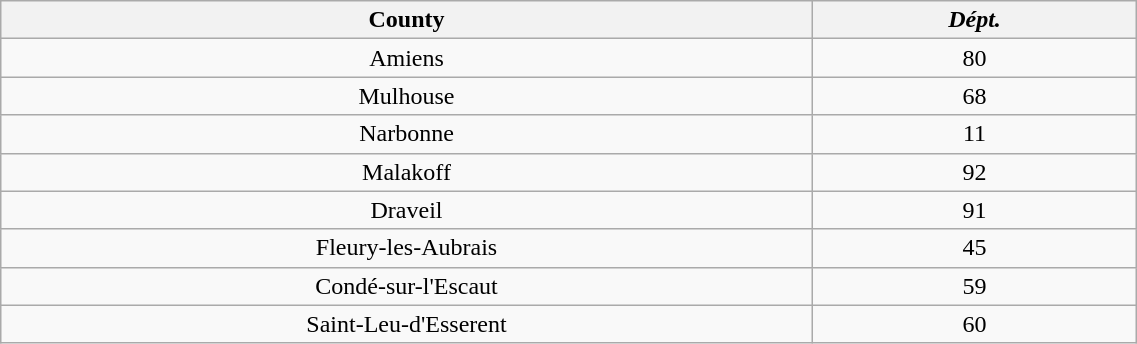<table class="wikitable collapsible autocollapse" width=60% cellpadding=3 cellspacing=0 border=1 style="border-collapse:collapse"|>
<tr align=left>
<th bgcolor=#efefef width=50%>County</th>
<th data-sort-type="text" !bgcolor=#efefef width=20%><em>Dépt.</em></th>
</tr>
<tr --- align=center>
<td>Amiens</td>
<td>80</td>
</tr>
<tr --- align=center>
<td>Mulhouse</td>
<td>68</td>
</tr>
<tr --- align=center>
<td>Narbonne</td>
<td>11</td>
</tr>
<tr --- align=center>
<td>Malakoff</td>
<td>92</td>
</tr>
<tr --- align=center>
<td>Draveil</td>
<td>91</td>
</tr>
<tr --- align=center>
<td>Fleury-les-Aubrais</td>
<td>45</td>
</tr>
<tr --- align=center>
<td>Condé-sur-l'Escaut</td>
<td>59</td>
</tr>
<tr --- align=center>
<td>Saint-Leu-d'Esserent</td>
<td>60</td>
</tr>
</table>
